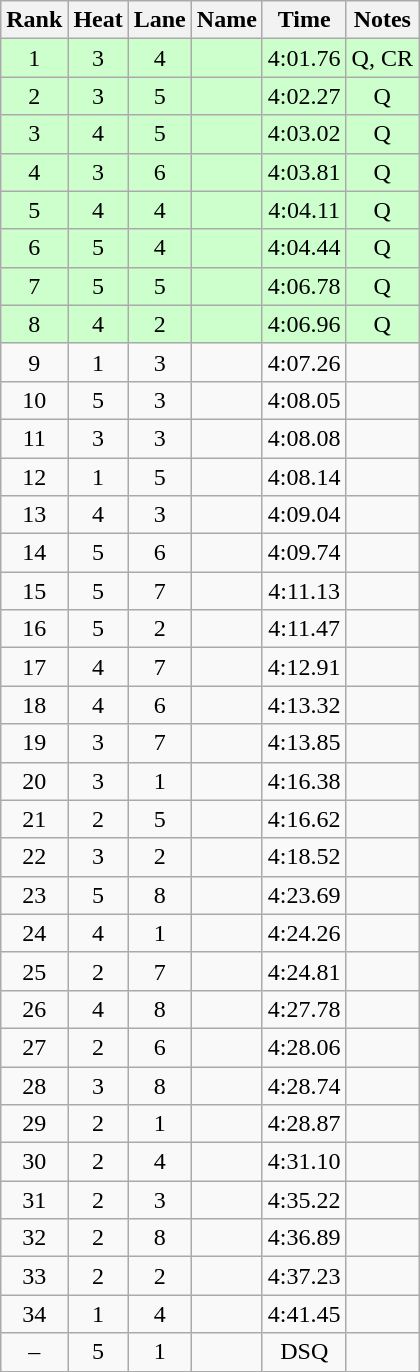<table class="wikitable sortable" style="text-align:center">
<tr>
<th>Rank</th>
<th>Heat</th>
<th>Lane</th>
<th>Name</th>
<th>Time</th>
<th>Notes</th>
</tr>
<tr bgcolor=ccffcc>
<td>1</td>
<td>3</td>
<td>4</td>
<td align=left></td>
<td>4:01.76</td>
<td>Q, CR</td>
</tr>
<tr bgcolor=ccffcc>
<td>2</td>
<td>3</td>
<td>5</td>
<td align=left></td>
<td>4:02.27</td>
<td>Q</td>
</tr>
<tr bgcolor=ccffcc>
<td>3</td>
<td>4</td>
<td>5</td>
<td align=left></td>
<td>4:03.02</td>
<td>Q</td>
</tr>
<tr bgcolor=ccffcc>
<td>4</td>
<td>3</td>
<td>6</td>
<td align=left></td>
<td>4:03.81</td>
<td>Q</td>
</tr>
<tr bgcolor=ccffcc>
<td>5</td>
<td>4</td>
<td>4</td>
<td align=left></td>
<td>4:04.11</td>
<td>Q</td>
</tr>
<tr bgcolor=ccffcc>
<td>6</td>
<td>5</td>
<td>4</td>
<td align=left></td>
<td>4:04.44</td>
<td>Q</td>
</tr>
<tr bgcolor=ccffcc>
<td>7</td>
<td>5</td>
<td>5</td>
<td align=left></td>
<td>4:06.78</td>
<td>Q</td>
</tr>
<tr bgcolor=ccffcc>
<td>8</td>
<td>4</td>
<td>2</td>
<td align=left></td>
<td>4:06.96</td>
<td>Q</td>
</tr>
<tr>
<td>9</td>
<td>1</td>
<td>3</td>
<td align=left></td>
<td>4:07.26</td>
<td></td>
</tr>
<tr>
<td>10</td>
<td>5</td>
<td>3</td>
<td align=left></td>
<td>4:08.05</td>
<td></td>
</tr>
<tr>
<td>11</td>
<td>3</td>
<td>3</td>
<td align=left></td>
<td>4:08.08</td>
<td></td>
</tr>
<tr>
<td>12</td>
<td>1</td>
<td>5</td>
<td align=left></td>
<td>4:08.14</td>
<td></td>
</tr>
<tr>
<td>13</td>
<td>4</td>
<td>3</td>
<td align=left></td>
<td>4:09.04</td>
<td></td>
</tr>
<tr>
<td>14</td>
<td>5</td>
<td>6</td>
<td align=left></td>
<td>4:09.74</td>
<td></td>
</tr>
<tr>
<td>15</td>
<td>5</td>
<td>7</td>
<td align=left></td>
<td>4:11.13</td>
<td></td>
</tr>
<tr>
<td>16</td>
<td>5</td>
<td>2</td>
<td align=left></td>
<td>4:11.47</td>
<td></td>
</tr>
<tr>
<td>17</td>
<td>4</td>
<td>7</td>
<td align=left></td>
<td>4:12.91</td>
<td></td>
</tr>
<tr>
<td>18</td>
<td>4</td>
<td>6</td>
<td align=left></td>
<td>4:13.32</td>
<td></td>
</tr>
<tr>
<td>19</td>
<td>3</td>
<td>7</td>
<td align=left></td>
<td>4:13.85</td>
<td></td>
</tr>
<tr>
<td>20</td>
<td>3</td>
<td>1</td>
<td align=left></td>
<td>4:16.38</td>
<td></td>
</tr>
<tr>
<td>21</td>
<td>2</td>
<td>5</td>
<td align=left></td>
<td>4:16.62</td>
<td></td>
</tr>
<tr>
<td>22</td>
<td>3</td>
<td>2</td>
<td align=left></td>
<td>4:18.52</td>
<td></td>
</tr>
<tr>
<td>23</td>
<td>5</td>
<td>8</td>
<td align=left></td>
<td>4:23.69</td>
<td></td>
</tr>
<tr>
<td>24</td>
<td>4</td>
<td>1</td>
<td align=left></td>
<td>4:24.26</td>
<td></td>
</tr>
<tr>
<td>25</td>
<td>2</td>
<td>7</td>
<td align=left></td>
<td>4:24.81</td>
<td></td>
</tr>
<tr>
<td>26</td>
<td>4</td>
<td>8</td>
<td align=left></td>
<td>4:27.78</td>
<td></td>
</tr>
<tr>
<td>27</td>
<td>2</td>
<td>6</td>
<td align=left></td>
<td>4:28.06</td>
<td></td>
</tr>
<tr>
<td>28</td>
<td>3</td>
<td>8</td>
<td align=left></td>
<td>4:28.74</td>
<td></td>
</tr>
<tr>
<td>29</td>
<td>2</td>
<td>1</td>
<td align=left></td>
<td>4:28.87</td>
<td></td>
</tr>
<tr>
<td>30</td>
<td>2</td>
<td>4</td>
<td align=left></td>
<td>4:31.10</td>
<td></td>
</tr>
<tr>
<td>31</td>
<td>2</td>
<td>3</td>
<td align=left></td>
<td>4:35.22</td>
<td></td>
</tr>
<tr>
<td>32</td>
<td>2</td>
<td>8</td>
<td align=left></td>
<td>4:36.89</td>
<td></td>
</tr>
<tr>
<td>33</td>
<td>2</td>
<td>2</td>
<td align=left></td>
<td>4:37.23</td>
<td></td>
</tr>
<tr>
<td>34</td>
<td>1</td>
<td>4</td>
<td align=left></td>
<td>4:41.45</td>
<td></td>
</tr>
<tr>
<td>–</td>
<td>5</td>
<td>1</td>
<td align=left></td>
<td>DSQ</td>
<td></td>
</tr>
</table>
